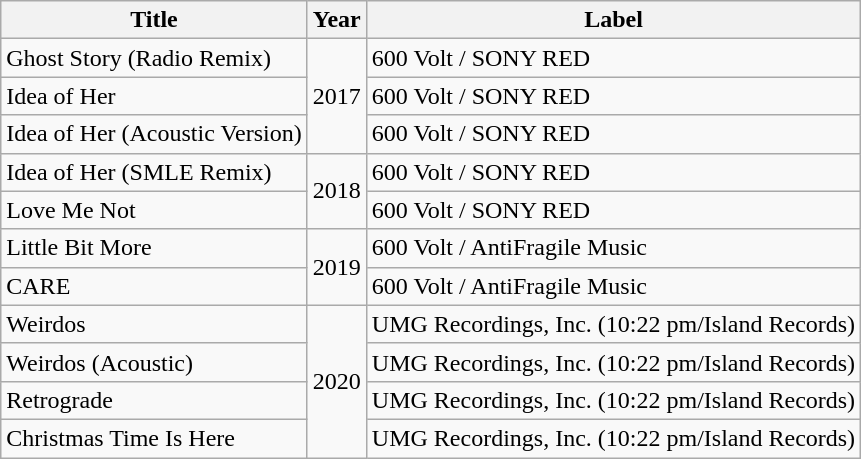<table class="wikitable">
<tr>
<th>Title</th>
<th>Year</th>
<th>Label</th>
</tr>
<tr>
<td>Ghost Story (Radio Remix)</td>
<td rowspan="3">2017</td>
<td>600 Volt / SONY RED</td>
</tr>
<tr>
<td>Idea of Her</td>
<td>600 Volt / SONY RED</td>
</tr>
<tr>
<td>Idea of Her (Acoustic Version)</td>
<td>600 Volt / SONY RED</td>
</tr>
<tr>
<td>Idea of Her (SMLE Remix)</td>
<td rowspan="2">2018</td>
<td>600 Volt / SONY RED</td>
</tr>
<tr>
<td>Love Me Not</td>
<td>600 Volt / SONY RED</td>
</tr>
<tr>
<td>Little Bit More</td>
<td rowspan="2">2019</td>
<td>600 Volt / AntiFragile Music</td>
</tr>
<tr>
<td>CARE</td>
<td>600 Volt / AntiFragile Music</td>
</tr>
<tr>
<td>Weirdos</td>
<td rowspan="4">2020</td>
<td>UMG Recordings, Inc. (10:22 pm/Island Records)</td>
</tr>
<tr>
<td>Weirdos (Acoustic)</td>
<td>UMG Recordings, Inc. (10:22 pm/Island Records)</td>
</tr>
<tr>
<td>Retrograde</td>
<td>UMG Recordings, Inc. (10:22 pm/Island Records)</td>
</tr>
<tr>
<td>Christmas Time Is Here</td>
<td>UMG Recordings, Inc. (10:22 pm/Island Records)</td>
</tr>
</table>
